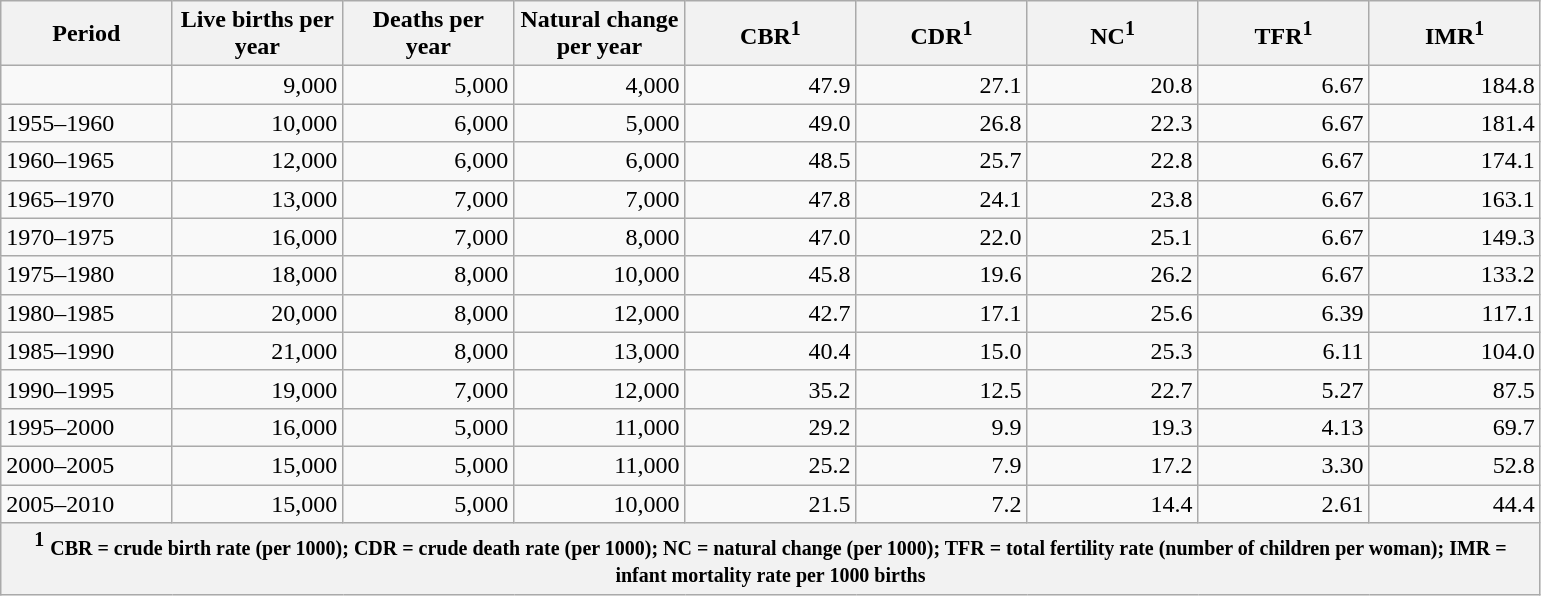<table class="wikitable sortable static-row-numbers static-row-header-text">
<tr>
<th style="width:80pt;">Period</th>
<th style="width:80pt;">Live births per year</th>
<th style="width:80pt;">Deaths per year</th>
<th style="width:80pt;">Natural change per year</th>
<th style="width:80pt;">CBR<sup>1</sup></th>
<th style="width:80pt;">CDR<sup>1</sup></th>
<th style="width:80pt;">NC<sup>1</sup></th>
<th style="width:80pt;">TFR<sup>1</sup></th>
<th style="width:80pt;">IMR<sup>1</sup></th>
</tr>
<tr>
<td></td>
<td style="text-align:right;">9,000</td>
<td style="text-align:right;">5,000</td>
<td style="text-align:right;">4,000</td>
<td style="text-align:right;">47.9</td>
<td style="text-align:right;">27.1</td>
<td style="text-align:right;">20.8</td>
<td style="text-align:right;">6.67</td>
<td style="text-align:right;">184.8</td>
</tr>
<tr>
<td>1955–1960</td>
<td style="text-align:right;">10,000</td>
<td style="text-align:right;">6,000</td>
<td style="text-align:right;">5,000</td>
<td style="text-align:right;">49.0</td>
<td style="text-align:right;">26.8</td>
<td style="text-align:right;">22.3</td>
<td style="text-align:right;">6.67</td>
<td style="text-align:right;">181.4</td>
</tr>
<tr>
<td>1960–1965</td>
<td style="text-align:right;">12,000</td>
<td style="text-align:right;">6,000</td>
<td style="text-align:right;">6,000</td>
<td style="text-align:right;">48.5</td>
<td style="text-align:right;">25.7</td>
<td style="text-align:right;">22.8</td>
<td style="text-align:right;">6.67</td>
<td style="text-align:right;">174.1</td>
</tr>
<tr>
<td>1965–1970</td>
<td style="text-align:right;">13,000</td>
<td style="text-align:right;">7,000</td>
<td style="text-align:right;">7,000</td>
<td style="text-align:right;">47.8</td>
<td style="text-align:right;">24.1</td>
<td style="text-align:right;">23.8</td>
<td style="text-align:right;">6.67</td>
<td style="text-align:right;">163.1</td>
</tr>
<tr>
<td>1970–1975</td>
<td style="text-align:right;">16,000</td>
<td style="text-align:right;">7,000</td>
<td style="text-align:right;">8,000</td>
<td style="text-align:right;">47.0</td>
<td style="text-align:right;">22.0</td>
<td style="text-align:right;">25.1</td>
<td style="text-align:right;">6.67</td>
<td style="text-align:right;">149.3</td>
</tr>
<tr>
<td>1975–1980</td>
<td style="text-align:right;">18,000</td>
<td style="text-align:right;">8,000</td>
<td style="text-align:right;">10,000</td>
<td style="text-align:right;">45.8</td>
<td style="text-align:right;">19.6</td>
<td style="text-align:right;">26.2</td>
<td style="text-align:right;">6.67</td>
<td style="text-align:right;">133.2</td>
</tr>
<tr>
<td>1980–1985</td>
<td style="text-align:right;">20,000</td>
<td style="text-align:right;">8,000</td>
<td style="text-align:right;">12,000</td>
<td style="text-align:right;">42.7</td>
<td style="text-align:right;">17.1</td>
<td style="text-align:right;">25.6</td>
<td style="text-align:right;">6.39</td>
<td style="text-align:right;">117.1</td>
</tr>
<tr>
<td>1985–1990</td>
<td style="text-align:right;">21,000</td>
<td style="text-align:right;">8,000</td>
<td style="text-align:right;">13,000</td>
<td style="text-align:right;">40.4</td>
<td style="text-align:right;">15.0</td>
<td style="text-align:right;">25.3</td>
<td style="text-align:right;">6.11</td>
<td style="text-align:right;">104.0</td>
</tr>
<tr>
<td>1990–1995</td>
<td style="text-align:right;">19,000</td>
<td style="text-align:right;">7,000</td>
<td style="text-align:right;">12,000</td>
<td style="text-align:right;">35.2</td>
<td style="text-align:right;">12.5</td>
<td style="text-align:right;">22.7</td>
<td style="text-align:right;">5.27</td>
<td style="text-align:right;">87.5</td>
</tr>
<tr>
<td>1995–2000</td>
<td style="text-align:right;">16,000</td>
<td style="text-align:right;">5,000</td>
<td style="text-align:right;">11,000</td>
<td style="text-align:right;">29.2</td>
<td style="text-align:right;">9.9</td>
<td style="text-align:right;">19.3</td>
<td style="text-align:right;">4.13</td>
<td style="text-align:right;">69.7</td>
</tr>
<tr>
<td>2000–2005</td>
<td style="text-align:right;">15,000</td>
<td style="text-align:right;">5,000</td>
<td style="text-align:right;">11,000</td>
<td style="text-align:right;">25.2</td>
<td style="text-align:right;">7.9</td>
<td style="text-align:right;">17.2</td>
<td style="text-align:right;">3.30</td>
<td style="text-align:right;">52.8</td>
</tr>
<tr>
<td>2005–2010</td>
<td style="text-align:right;">15,000</td>
<td style="text-align:right;">5,000</td>
<td style="text-align:right;">10,000</td>
<td style="text-align:right;">21.5</td>
<td style="text-align:right;">7.2</td>
<td style="text-align:right;">14.4</td>
<td style="text-align:right;">2.61</td>
<td style="text-align:right;">44.4</td>
</tr>
<tr>
<th colspan="9"><sup>1</sup> <small>CBR = crude birth rate (per 1000); CDR = crude death rate (per 1000); NC = natural change (per 1000); TFR = total fertility rate (number of children per woman); IMR = infant mortality rate per 1000 births</small></th>
</tr>
</table>
